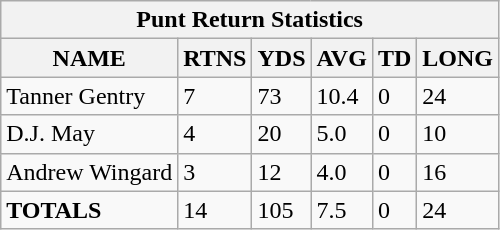<table class="wikitable sortable collapsible collapsed">
<tr>
<th colspan="8">Punt Return Statistics</th>
</tr>
<tr>
<th>NAME</th>
<th>RTNS</th>
<th>YDS</th>
<th>AVG</th>
<th>TD</th>
<th>LONG</th>
</tr>
<tr>
<td>Tanner Gentry</td>
<td>7</td>
<td>73</td>
<td>10.4</td>
<td>0</td>
<td>24</td>
</tr>
<tr>
<td>D.J. May</td>
<td>4</td>
<td>20</td>
<td>5.0</td>
<td>0</td>
<td>10</td>
</tr>
<tr>
<td>Andrew Wingard</td>
<td>3</td>
<td>12</td>
<td>4.0</td>
<td>0</td>
<td>16</td>
</tr>
<tr>
<td><strong>TOTALS</strong></td>
<td>14</td>
<td>105</td>
<td>7.5</td>
<td>0</td>
<td>24</td>
</tr>
</table>
